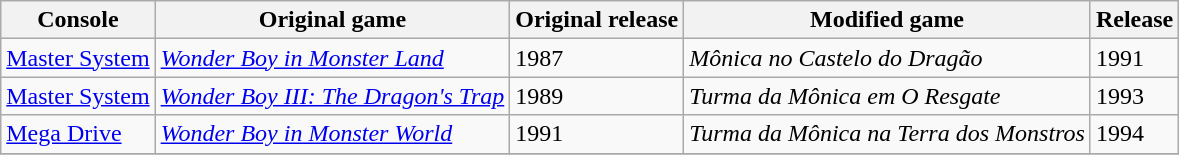<table class="wikitable" | width: 800>
<tr>
<th>Console</th>
<th>Original game</th>
<th>Original release</th>
<th>Modified game</th>
<th>Release</th>
</tr>
<tr>
<td><a href='#'>Master System</a></td>
<td><em><a href='#'>Wonder Boy in Monster Land</a></em></td>
<td>1987</td>
<td><em>Mônica no Castelo do Dragão</em></td>
<td>1991</td>
</tr>
<tr>
<td><a href='#'>Master System</a></td>
<td><em><a href='#'>Wonder Boy III: The Dragon's Trap</a></em></td>
<td>1989</td>
<td><em>Turma da Mônica em O Resgate</em></td>
<td>1993</td>
</tr>
<tr>
<td><a href='#'>Mega Drive</a></td>
<td><em><a href='#'>Wonder Boy in Monster World</a></em></td>
<td>1991</td>
<td><em>Turma da Mônica na Terra dos Monstros</em></td>
<td>1994</td>
</tr>
<tr>
</tr>
</table>
